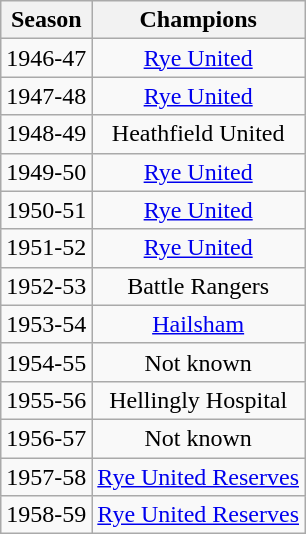<table class="wikitable" style="text-align: center;">
<tr>
<th>Season</th>
<th>Champions</th>
</tr>
<tr>
<td>1946-47</td>
<td><a href='#'>Rye United</a></td>
</tr>
<tr>
<td>1947-48</td>
<td><a href='#'>Rye United</a></td>
</tr>
<tr>
<td>1948-49</td>
<td>Heathfield United</td>
</tr>
<tr>
<td>1949-50</td>
<td><a href='#'>Rye United</a></td>
</tr>
<tr>
<td>1950-51</td>
<td><a href='#'>Rye United</a></td>
</tr>
<tr>
<td>1951-52</td>
<td><a href='#'>Rye United</a></td>
</tr>
<tr>
<td>1952-53</td>
<td>Battle Rangers</td>
</tr>
<tr>
<td>1953-54</td>
<td><a href='#'>Hailsham</a></td>
</tr>
<tr>
<td>1954-55</td>
<td>Not known</td>
</tr>
<tr>
<td>1955-56</td>
<td>Hellingly Hospital</td>
</tr>
<tr>
<td>1956-57</td>
<td>Not known</td>
</tr>
<tr>
<td>1957-58</td>
<td><a href='#'>Rye United Reserves</a></td>
</tr>
<tr>
<td>1958-59</td>
<td><a href='#'>Rye United Reserves</a></td>
</tr>
</table>
